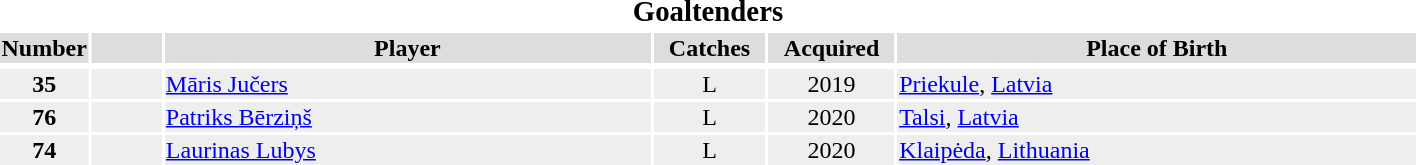<table width=75%>
<tr>
<th colspan=6><big>Goaltenders</big></th>
</tr>
<tr bgcolor="#dddddd">
<th width=5%>Number</th>
<th width=5%></th>
<th !width=15%>Player</th>
<th width=8%>Catches</th>
<th width=9%>Acquired</th>
<th width=37%>Place of Birth</th>
</tr>
<tr>
</tr>
<tr bgcolor="#eeeeee">
<td align=center><strong>35</strong></td>
<td align=center></td>
<td><a href='#'>Māris Jučers</a></td>
<td align=center>L</td>
<td align=center>2019</td>
<td><a href='#'>Priekule</a>, <a href='#'>Latvia</a></td>
</tr>
<tr bgcolor="#eeeeee">
<td align=center><strong>76</strong></td>
<td align=center></td>
<td><a href='#'>Patriks Bērziņš</a></td>
<td align=center>L</td>
<td align=center>2020</td>
<td><a href='#'>Talsi</a>, <a href='#'>Latvia</a></td>
</tr>
<tr bgcolor="#eeeeee">
<td align=center><strong>74</strong></td>
<td align=center></td>
<td><a href='#'>Laurinas Lubys</a></td>
<td align=center>L</td>
<td align=center>2020</td>
<td><a href='#'>Klaipėda</a>, <a href='#'>Lithuania</a></td>
</tr>
</table>
